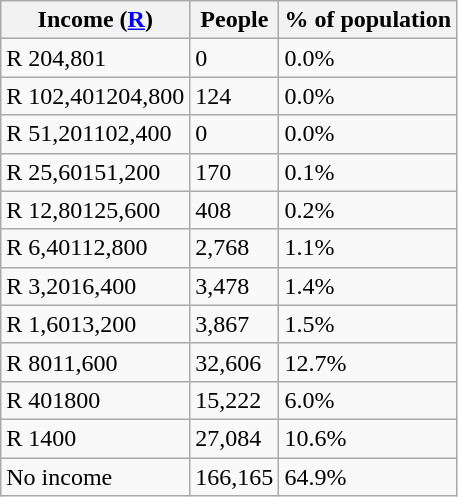<table class="wikitable">
<tr>
<th>Income (<a href='#'>R</a>)</th>
<th>People</th>
<th>% of population</th>
</tr>
<tr>
<td>R 204,801</td>
<td>0</td>
<td>0.0%</td>
</tr>
<tr>
<td>R 102,401204,800</td>
<td>124</td>
<td>0.0%</td>
</tr>
<tr>
<td>R 51,201102,400</td>
<td>0</td>
<td>0.0%</td>
</tr>
<tr>
<td>R 25,60151,200</td>
<td>170</td>
<td>0.1%</td>
</tr>
<tr>
<td>R 12,80125,600</td>
<td>408</td>
<td>0.2%</td>
</tr>
<tr>
<td>R 6,40112,800</td>
<td>2,768</td>
<td>1.1%</td>
</tr>
<tr>
<td>R 3,2016,400</td>
<td>3,478</td>
<td>1.4%</td>
</tr>
<tr>
<td>R 1,6013,200</td>
<td>3,867</td>
<td>1.5%</td>
</tr>
<tr>
<td>R 8011,600</td>
<td>32,606</td>
<td>12.7%</td>
</tr>
<tr>
<td>R 401800</td>
<td>15,222</td>
<td>6.0%</td>
</tr>
<tr>
<td>R 1400</td>
<td>27,084</td>
<td>10.6%</td>
</tr>
<tr>
<td>No income</td>
<td>166,165</td>
<td>64.9%</td>
</tr>
</table>
